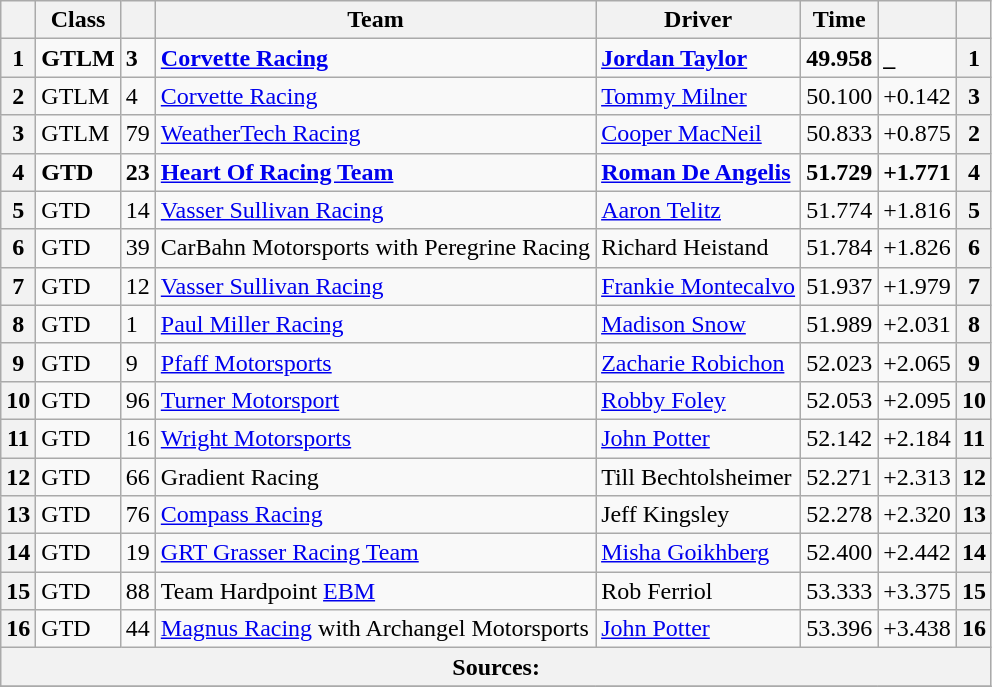<table class="wikitable">
<tr>
<th scope="col"></th>
<th scope="col">Class</th>
<th scope="col"></th>
<th scope="col">Team</th>
<th scope="col">Driver</th>
<th scope="col">Time</th>
<th scope="col"></th>
<th scope="col"></th>
</tr>
<tr style="font-weight:bold">
<th scope="row">1</th>
<td>GTLM</td>
<td>3</td>
<td> <a href='#'>Corvette Racing</a></td>
<td> <a href='#'>Jordan Taylor</a></td>
<td>49.958</td>
<td><strong>_</strong></td>
<th><strong>1</strong></th>
</tr>
<tr>
<th scope="row">2</th>
<td>GTLM</td>
<td>4</td>
<td> <a href='#'>Corvette Racing</a></td>
<td> <a href='#'>Tommy Milner</a></td>
<td>50.100</td>
<td>+0.142</td>
<th>3</th>
</tr>
<tr>
<th scope="row">3</th>
<td>GTLM</td>
<td>79</td>
<td> <a href='#'>WeatherTech Racing</a></td>
<td> <a href='#'>Cooper MacNeil</a></td>
<td>50.833</td>
<td>+0.875</td>
<th>2</th>
</tr>
<tr style="font-weight:bold">
<th scope="row">4</th>
<td>GTD</td>
<td>23</td>
<td> <a href='#'>Heart Of Racing Team</a></td>
<td> <a href='#'>Roman De Angelis</a></td>
<td>51.729</td>
<td>+1.771</td>
<th><strong>4</strong></th>
</tr>
<tr>
<th scope="row">5</th>
<td>GTD</td>
<td>14</td>
<td> <a href='#'>Vasser Sullivan Racing</a></td>
<td> <a href='#'>Aaron Telitz</a></td>
<td>51.774</td>
<td>+1.816</td>
<th>5</th>
</tr>
<tr>
<th scope="row">6</th>
<td>GTD</td>
<td>39</td>
<td> CarBahn Motorsports with Peregrine Racing</td>
<td> Richard Heistand</td>
<td>51.784</td>
<td>+1.826</td>
<th>6</th>
</tr>
<tr>
<th scope="row">7</th>
<td>GTD</td>
<td>12</td>
<td> <a href='#'>Vasser Sullivan Racing</a></td>
<td> <a href='#'>Frankie Montecalvo</a></td>
<td>51.937</td>
<td>+1.979</td>
<th>7</th>
</tr>
<tr>
<th scope="row">8</th>
<td>GTD</td>
<td>1</td>
<td> <a href='#'>Paul Miller Racing</a></td>
<td> <a href='#'>Madison Snow</a></td>
<td>51.989</td>
<td>+2.031</td>
<th>8</th>
</tr>
<tr>
<th scope="row">9</th>
<td>GTD</td>
<td>9</td>
<td> <a href='#'>Pfaff Motorsports</a></td>
<td> <a href='#'>Zacharie Robichon</a></td>
<td>52.023</td>
<td>+2.065</td>
<th>9</th>
</tr>
<tr>
<th scope="row">10</th>
<td>GTD</td>
<td>96</td>
<td> <a href='#'>Turner Motorsport</a></td>
<td> <a href='#'>Robby Foley</a></td>
<td>52.053</td>
<td>+2.095</td>
<th>10</th>
</tr>
<tr>
<th scope="row">11</th>
<td>GTD</td>
<td>16</td>
<td> <a href='#'>Wright Motorsports</a></td>
<td> <a href='#'>John Potter</a></td>
<td>52.142</td>
<td>+2.184</td>
<th>11</th>
</tr>
<tr>
<th scope="row">12</th>
<td>GTD</td>
<td>66</td>
<td> Gradient Racing</td>
<td> Till Bechtolsheimer</td>
<td>52.271</td>
<td>+2.313</td>
<th>12</th>
</tr>
<tr>
<th scope="row">13</th>
<td>GTD</td>
<td>76</td>
<td> <a href='#'>Compass Racing</a></td>
<td> Jeff Kingsley</td>
<td>52.278</td>
<td>+2.320</td>
<th>13</th>
</tr>
<tr>
<th scope="row">14</th>
<td>GTD</td>
<td>19</td>
<td> <a href='#'>GRT Grasser Racing Team</a></td>
<td> <a href='#'>Misha Goikhberg</a></td>
<td>52.400</td>
<td>+2.442</td>
<th>14</th>
</tr>
<tr>
<th scope="row">15</th>
<td>GTD</td>
<td>88</td>
<td> Team Hardpoint <a href='#'>EBM</a></td>
<td> Rob Ferriol</td>
<td>53.333</td>
<td>+3.375</td>
<th>15</th>
</tr>
<tr>
<th scope="row">16</th>
<td>GTD</td>
<td>44</td>
<td> <a href='#'>Magnus Racing</a> with Archangel Motorsports</td>
<td> <a href='#'>John Potter</a></td>
<td>53.396</td>
<td>+3.438</td>
<th>16</th>
</tr>
<tr>
<th colspan="8">Sources:</th>
</tr>
<tr>
</tr>
</table>
